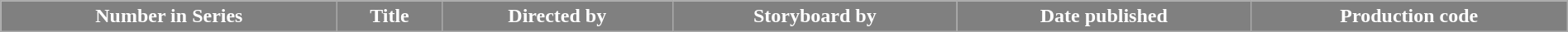<table class="wikitable plainrowheaders" style="width: 100%;">
<tr>
<th style="background: grey; color: white;">Number in Series</th>
<th style="background: grey; color: white;">Title</th>
<th style="background: grey; color: white;">Directed by</th>
<th style="background: grey; color: white;">Storyboard by</th>
<th style="background: grey; color: white;">Date published</th>
<th style="background: grey; color: white;">Production code<br></th>
</tr>
</table>
